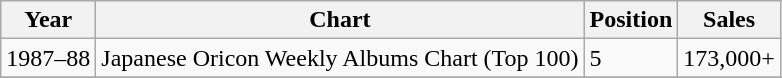<table class="wikitable">
<tr>
<th>Year</th>
<th>Chart</th>
<th>Position</th>
<th>Sales</th>
</tr>
<tr>
<td>1987–88</td>
<td>Japanese Oricon Weekly Albums Chart (Top 100)</td>
<td>5</td>
<td>173,000+</td>
</tr>
<tr>
</tr>
</table>
